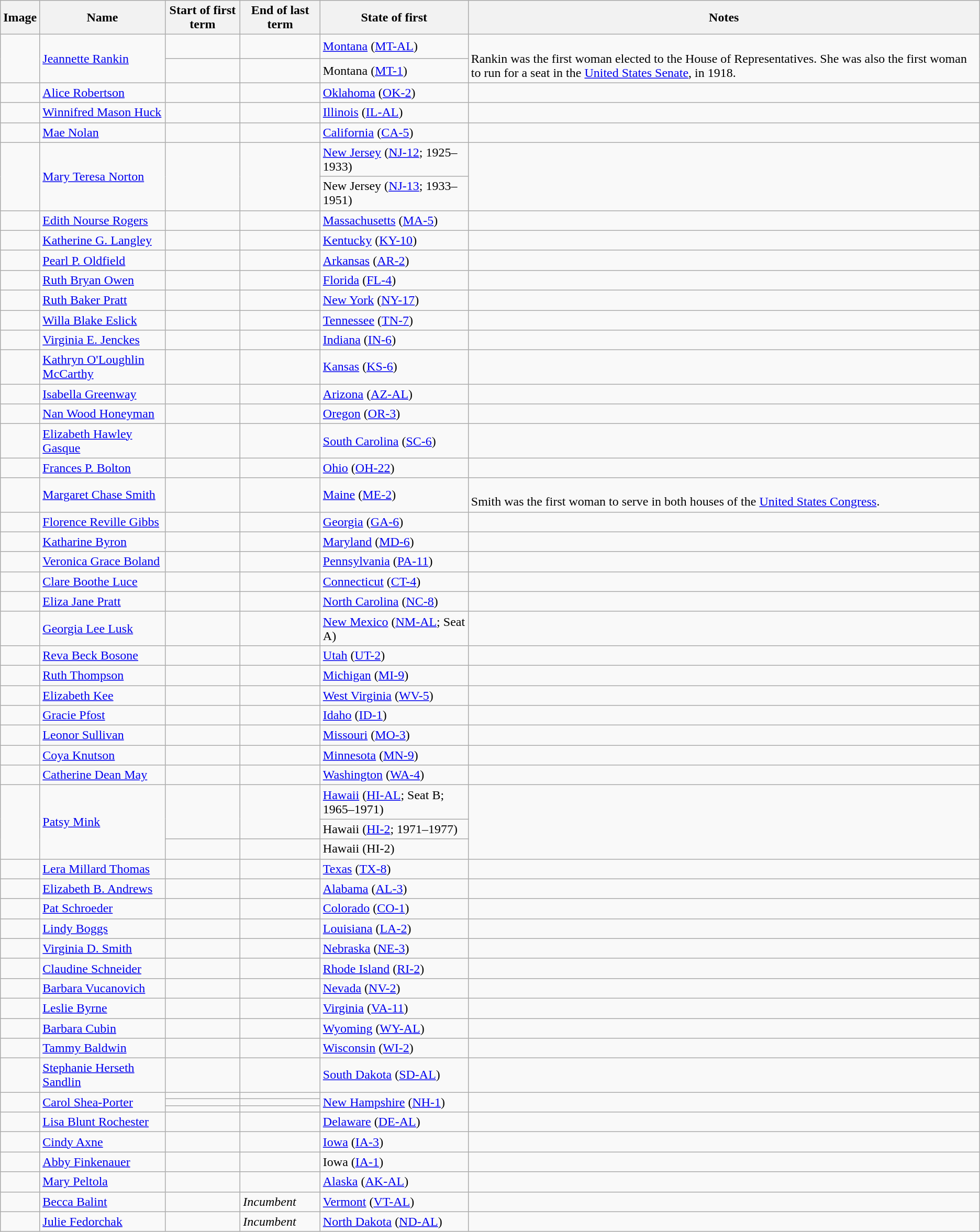<table class="wikitable sortable">
<tr>
<th>Image</th>
<th>Name</th>
<th>Start of first term</th>
<th>End of last term</th>
<th>State of first</th>
<th class="unsortable">Notes</th>
</tr>
<tr>
<td rowspan="2"></td>
<td rowspan="2"><a href='#'>Jeannette Rankin</a></td>
<td></td>
<td></td>
<td><a href='#'>Montana</a> (<a href='#'>MT-AL</a>)</td>
<td rowspan="2"><br>Rankin was the first woman elected to the House of Representatives. She was also the first woman to run for a seat in the <a href='#'>United States Senate</a>, in 1918.</td>
</tr>
<tr>
<td></td>
<td></td>
<td>Montana (<a href='#'>MT-1</a>)</td>
</tr>
<tr>
<td></td>
<td><a href='#'>Alice Robertson</a></td>
<td></td>
<td></td>
<td><a href='#'>Oklahoma</a> (<a href='#'>OK-2</a>)</td>
<td></td>
</tr>
<tr>
<td></td>
<td><a href='#'>Winnifred Mason Huck</a></td>
<td></td>
<td></td>
<td><a href='#'>Illinois</a> (<a href='#'>IL-AL</a>)</td>
<td></td>
</tr>
<tr>
<td></td>
<td><a href='#'>Mae Nolan</a></td>
<td></td>
<td></td>
<td><a href='#'>California</a> (<a href='#'>CA-5</a>)</td>
<td></td>
</tr>
<tr>
<td rowspan="2"></td>
<td rowspan="2"><a href='#'>Mary Teresa Norton</a></td>
<td rowspan="2"></td>
<td rowspan="2"></td>
<td><a href='#'>New Jersey</a> (<a href='#'>NJ-12</a>; 1925–1933)</td>
<td rowspan="2"></td>
</tr>
<tr>
<td>New Jersey (<a href='#'>NJ-13</a>; 1933–1951)</td>
</tr>
<tr>
<td></td>
<td><a href='#'>Edith Nourse Rogers</a></td>
<td></td>
<td></td>
<td><a href='#'>Massachusetts</a> (<a href='#'>MA-5</a>)</td>
<td></td>
</tr>
<tr>
<td></td>
<td><a href='#'>Katherine G. Langley</a></td>
<td></td>
<td></td>
<td><a href='#'>Kentucky</a> (<a href='#'>KY-10</a>)</td>
<td></td>
</tr>
<tr>
<td></td>
<td><a href='#'>Pearl P. Oldfield</a></td>
<td></td>
<td></td>
<td><a href='#'>Arkansas</a> (<a href='#'>AR-2</a>)</td>
<td></td>
</tr>
<tr>
<td></td>
<td><a href='#'>Ruth Bryan Owen</a></td>
<td></td>
<td></td>
<td><a href='#'>Florida</a> (<a href='#'>FL-4</a>)</td>
<td></td>
</tr>
<tr>
<td></td>
<td><a href='#'>Ruth Baker Pratt</a></td>
<td></td>
<td></td>
<td><a href='#'>New York</a> (<a href='#'>NY-17</a>)</td>
<td></td>
</tr>
<tr>
<td></td>
<td><a href='#'>Willa Blake Eslick</a></td>
<td></td>
<td></td>
<td><a href='#'>Tennessee</a> (<a href='#'>TN-7</a>)</td>
<td></td>
</tr>
<tr>
<td></td>
<td><a href='#'>Virginia E. Jenckes</a></td>
<td></td>
<td></td>
<td><a href='#'>Indiana</a> (<a href='#'>IN-6</a>)</td>
<td></td>
</tr>
<tr>
<td></td>
<td><a href='#'>Kathryn O'Loughlin McCarthy</a></td>
<td></td>
<td></td>
<td><a href='#'>Kansas</a> (<a href='#'>KS-6</a>)</td>
<td></td>
</tr>
<tr>
<td></td>
<td><a href='#'>Isabella Greenway</a></td>
<td></td>
<td></td>
<td><a href='#'>Arizona</a> (<a href='#'>AZ-AL</a>)</td>
<td></td>
</tr>
<tr>
<td></td>
<td><a href='#'>Nan Wood Honeyman</a></td>
<td></td>
<td></td>
<td><a href='#'>Oregon</a> (<a href='#'>OR-3</a>)</td>
<td></td>
</tr>
<tr>
<td></td>
<td><a href='#'>Elizabeth Hawley Gasque</a></td>
<td></td>
<td></td>
<td><a href='#'>South Carolina</a> (<a href='#'>SC-6</a>)</td>
<td></td>
</tr>
<tr>
<td></td>
<td><a href='#'>Frances P. Bolton</a></td>
<td></td>
<td></td>
<td><a href='#'>Ohio</a> (<a href='#'>OH-22</a>)</td>
<td></td>
</tr>
<tr>
<td></td>
<td><a href='#'>Margaret Chase Smith</a></td>
<td></td>
<td></td>
<td><a href='#'>Maine</a> (<a href='#'>ME-2</a>)</td>
<td><br>Smith was the first woman to serve in both houses of the <a href='#'>United States Congress</a>.</td>
</tr>
<tr>
<td></td>
<td><a href='#'>Florence Reville Gibbs</a></td>
<td></td>
<td></td>
<td><a href='#'>Georgia</a> (<a href='#'>GA-6</a>)</td>
<td></td>
</tr>
<tr>
<td></td>
<td><a href='#'>Katharine Byron</a></td>
<td></td>
<td></td>
<td><a href='#'>Maryland</a> (<a href='#'>MD-6</a>)</td>
<td></td>
</tr>
<tr>
<td></td>
<td><a href='#'>Veronica Grace Boland</a></td>
<td></td>
<td></td>
<td><a href='#'>Pennsylvania</a> (<a href='#'>PA-11</a>)</td>
<td></td>
</tr>
<tr>
<td></td>
<td><a href='#'>Clare Boothe Luce</a></td>
<td></td>
<td></td>
<td><a href='#'>Connecticut</a> (<a href='#'>CT-4</a>)</td>
<td></td>
</tr>
<tr>
<td></td>
<td><a href='#'>Eliza Jane Pratt</a></td>
<td></td>
<td></td>
<td><a href='#'>North Carolina</a> (<a href='#'>NC-8</a>)</td>
<td></td>
</tr>
<tr>
<td></td>
<td><a href='#'>Georgia Lee Lusk</a></td>
<td></td>
<td></td>
<td><a href='#'>New Mexico</a> (<a href='#'>NM-AL</a>; Seat A)</td>
<td></td>
</tr>
<tr>
<td></td>
<td><a href='#'>Reva Beck Bosone</a></td>
<td></td>
<td></td>
<td><a href='#'>Utah</a> (<a href='#'>UT-2</a>)</td>
<td></td>
</tr>
<tr>
<td></td>
<td><a href='#'>Ruth Thompson</a></td>
<td></td>
<td></td>
<td><a href='#'>Michigan</a> (<a href='#'>MI-9</a>)</td>
<td></td>
</tr>
<tr>
<td></td>
<td><a href='#'>Elizabeth Kee</a></td>
<td></td>
<td></td>
<td><a href='#'>West Virginia</a> (<a href='#'>WV-5</a>)</td>
<td></td>
</tr>
<tr>
<td></td>
<td><a href='#'>Gracie Pfost</a></td>
<td></td>
<td></td>
<td><a href='#'>Idaho</a> (<a href='#'>ID-1</a>)</td>
<td></td>
</tr>
<tr>
<td></td>
<td><a href='#'>Leonor Sullivan</a></td>
<td></td>
<td></td>
<td><a href='#'>Missouri</a> (<a href='#'>MO-3</a>)</td>
<td></td>
</tr>
<tr>
<td></td>
<td><a href='#'>Coya Knutson</a></td>
<td></td>
<td></td>
<td><a href='#'>Minnesota</a> (<a href='#'>MN-9</a>)</td>
<td></td>
</tr>
<tr>
<td></td>
<td><a href='#'>Catherine Dean May</a></td>
<td></td>
<td></td>
<td><a href='#'>Washington</a> (<a href='#'>WA-4</a>)</td>
<td></td>
</tr>
<tr>
<td rowspan="3"></td>
<td rowspan="3"><a href='#'>Patsy Mink</a></td>
<td rowspan="2"></td>
<td rowspan="2"></td>
<td><a href='#'>Hawaii</a> (<a href='#'>HI-AL</a>; Seat B; 1965–1971)</td>
<td rowspan="3"></td>
</tr>
<tr>
<td>Hawaii (<a href='#'>HI-2</a>; 1971–1977)</td>
</tr>
<tr>
<td></td>
<td></td>
<td>Hawaii (HI-2)</td>
</tr>
<tr>
<td></td>
<td><a href='#'>Lera Millard Thomas</a></td>
<td></td>
<td></td>
<td><a href='#'>Texas</a> (<a href='#'>TX-8</a>)</td>
<td></td>
</tr>
<tr>
<td></td>
<td><a href='#'>Elizabeth B. Andrews</a></td>
<td></td>
<td></td>
<td><a href='#'>Alabama</a> (<a href='#'>AL-3</a>)</td>
<td></td>
</tr>
<tr>
<td></td>
<td><a href='#'>Pat Schroeder</a></td>
<td></td>
<td></td>
<td><a href='#'>Colorado</a> (<a href='#'>CO-1</a>)</td>
<td></td>
</tr>
<tr>
<td></td>
<td><a href='#'>Lindy Boggs</a></td>
<td></td>
<td></td>
<td><a href='#'>Louisiana</a> (<a href='#'>LA-2</a>)</td>
<td></td>
</tr>
<tr>
<td></td>
<td><a href='#'>Virginia D. Smith</a></td>
<td></td>
<td></td>
<td><a href='#'>Nebraska</a> (<a href='#'>NE-3</a>)</td>
<td></td>
</tr>
<tr>
<td></td>
<td><a href='#'>Claudine Schneider</a></td>
<td></td>
<td></td>
<td><a href='#'>Rhode Island</a> (<a href='#'>RI-2</a>)</td>
<td></td>
</tr>
<tr>
<td></td>
<td><a href='#'>Barbara Vucanovich</a></td>
<td></td>
<td></td>
<td><a href='#'>Nevada</a> (<a href='#'>NV-2</a>)</td>
<td></td>
</tr>
<tr>
<td></td>
<td><a href='#'>Leslie Byrne</a></td>
<td></td>
<td></td>
<td><a href='#'>Virginia</a> (<a href='#'>VA-11</a>)</td>
<td></td>
</tr>
<tr>
<td></td>
<td><a href='#'>Barbara Cubin</a></td>
<td></td>
<td></td>
<td><a href='#'>Wyoming</a> (<a href='#'>WY-AL</a>)</td>
<td></td>
</tr>
<tr>
<td></td>
<td><a href='#'>Tammy Baldwin</a></td>
<td></td>
<td></td>
<td><a href='#'>Wisconsin</a> (<a href='#'>WI-2</a>)</td>
<td></td>
</tr>
<tr>
<td></td>
<td><a href='#'>Stephanie Herseth Sandlin</a></td>
<td></td>
<td></td>
<td><a href='#'>South Dakota</a> (<a href='#'>SD-AL</a>)</td>
<td></td>
</tr>
<tr>
<td rowspan="3"></td>
<td rowspan="3"><a href='#'>Carol Shea-Porter</a></td>
<td></td>
<td></td>
<td rowspan="3"><a href='#'>New Hampshire</a> (<a href='#'>NH-1</a>)</td>
<td rowspan="3"></td>
</tr>
<tr>
<td></td>
<td></td>
</tr>
<tr>
<td></td>
<td></td>
</tr>
<tr>
<td></td>
<td><a href='#'>Lisa Blunt Rochester</a></td>
<td></td>
<td></td>
<td><a href='#'>Delaware</a> (<a href='#'>DE-AL</a>)</td>
<td></td>
</tr>
<tr>
<td></td>
<td><a href='#'>Cindy Axne</a></td>
<td></td>
<td></td>
<td><a href='#'>Iowa</a> (<a href='#'>IA-3</a>)</td>
<td></td>
</tr>
<tr>
<td></td>
<td><a href='#'>Abby Finkenauer</a></td>
<td></td>
<td></td>
<td>Iowa (<a href='#'>IA-1</a>)</td>
<td></td>
</tr>
<tr>
<td></td>
<td><a href='#'>Mary Peltola</a></td>
<td></td>
<td></td>
<td><a href='#'>Alaska</a> (<a href='#'>AK-AL</a>)</td>
<td></td>
</tr>
<tr>
<td></td>
<td><a href='#'>Becca Balint</a></td>
<td></td>
<td><em>Incumbent</em></td>
<td><a href='#'>Vermont</a> (<a href='#'>VT-AL</a>)</td>
<td></td>
</tr>
<tr>
<td></td>
<td><a href='#'>Julie Fedorchak</a></td>
<td></td>
<td><em>Incumbent</em></td>
<td><a href='#'>North Dakota</a> (<a href='#'>ND-AL</a>)</td>
<td></td>
</tr>
</table>
